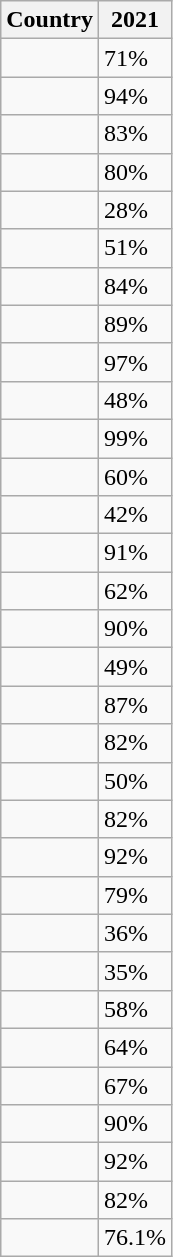<table class="wikitable sortable">
<tr>
<th>Country</th>
<th>2021</th>
</tr>
<tr>
<td style="text-align: left"></td>
<td>71%</td>
</tr>
<tr>
<td style="text-align: left"></td>
<td>94%</td>
</tr>
<tr>
<td style="text-align: left"></td>
<td>83%</td>
</tr>
<tr>
<td style="text-align: left"></td>
<td>80%</td>
</tr>
<tr>
<td style="text-align: left"></td>
<td>28%</td>
</tr>
<tr>
<td style="text-align: left"></td>
<td>51%</td>
</tr>
<tr>
<td style="text-align: left"></td>
<td>84%</td>
</tr>
<tr>
<td style="text-align: left"></td>
<td>89%</td>
</tr>
<tr>
<td style="text-align: left"></td>
<td>97%</td>
</tr>
<tr>
<td style="text-align: left"></td>
<td>48%</td>
</tr>
<tr>
<td style="text-align: left"></td>
<td>99%</td>
</tr>
<tr>
<td style="text-align: left"></td>
<td>60%</td>
</tr>
<tr>
<td style="text-align: left"></td>
<td>42%</td>
</tr>
<tr>
<td style="text-align: left"></td>
<td>91%</td>
</tr>
<tr>
<td style="text-align: left"></td>
<td>62%</td>
</tr>
<tr>
<td style="text-align: left"></td>
<td>90%</td>
</tr>
<tr>
<td style="text-align: left"></td>
<td>49%</td>
</tr>
<tr>
<td style="text-align: left"></td>
<td>87%</td>
</tr>
<tr>
<td style="text-align: left"></td>
<td>82%</td>
</tr>
<tr>
<td style="text-align: left"></td>
<td>50%</td>
</tr>
<tr>
<td style="text-align: left"></td>
<td>82%</td>
</tr>
<tr>
<td style="text-align: left"></td>
<td>92%</td>
</tr>
<tr>
<td style="text-align: left"></td>
<td>79%</td>
</tr>
<tr>
<td style="text-align: left"></td>
<td>36%</td>
</tr>
<tr>
<td style="text-align: left"></td>
<td>35%</td>
</tr>
<tr>
<td style="text-align: left"></td>
<td>58%</td>
</tr>
<tr>
<td style="text-align: left"></td>
<td>64%</td>
</tr>
<tr>
<td style="text-align: left"></td>
<td>67%</td>
</tr>
<tr>
<td style="text-align: left"></td>
<td>90%</td>
</tr>
<tr>
<td style="text-align: left"></td>
<td>92%</td>
</tr>
<tr>
<td style="text-align: left"></td>
<td>82%</td>
</tr>
<tr>
<td style="text-align: left"></td>
<td>76.1%</td>
</tr>
</table>
